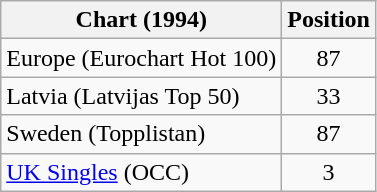<table class="wikitable sortable">
<tr>
<th>Chart (1994)</th>
<th>Position</th>
</tr>
<tr>
<td>Europe (Eurochart Hot 100)</td>
<td style="text-align:center;">87</td>
</tr>
<tr>
<td>Latvia (Latvijas Top 50)</td>
<td style="text-align:center;">33</td>
</tr>
<tr>
<td>Sweden (Topplistan)</td>
<td style="text-align:center;">87</td>
</tr>
<tr>
<td><a href='#'>UK Singles</a> (OCC)</td>
<td style="text-align:center;">3</td>
</tr>
</table>
